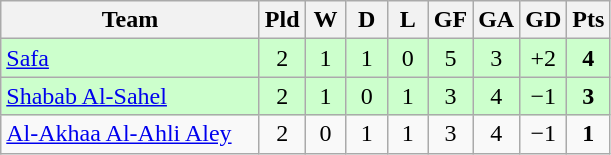<table class="wikitable" style="text-align: center;">
<tr>
<th width=165>Team</th>
<th width=20>Pld</th>
<th width=20>W</th>
<th width=20>D</th>
<th width=20>L</th>
<th width=20>GF</th>
<th width=20>GA</th>
<th width=20>GD</th>
<th width=20>Pts</th>
</tr>
<tr bgcolor = ccffcc>
<td style="text-align:left;"> <a href='#'>Safa</a></td>
<td>2</td>
<td>1</td>
<td>1</td>
<td>0</td>
<td>5</td>
<td>3</td>
<td>+2</td>
<td><strong>4</strong></td>
</tr>
<tr bgcolor = ccffcc>
<td style="text-align:left;"> <a href='#'>Shabab Al-Sahel</a></td>
<td>2</td>
<td>1</td>
<td>0</td>
<td>1</td>
<td>3</td>
<td>4</td>
<td>−1</td>
<td><strong>3</strong></td>
</tr>
<tr>
<td style="text-align:left;"> <a href='#'>Al-Akhaa Al-Ahli Aley</a></td>
<td>2</td>
<td>0</td>
<td>1</td>
<td>1</td>
<td>3</td>
<td>4</td>
<td>−1</td>
<td><strong>1</strong></td>
</tr>
</table>
